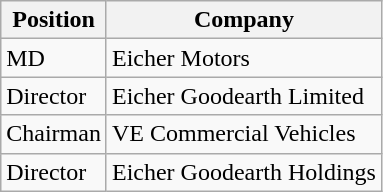<table class="wikitable">
<tr>
<th>Position</th>
<th>Company</th>
</tr>
<tr>
<td>MD</td>
<td>Eicher Motors</td>
</tr>
<tr>
<td>Director</td>
<td>Eicher Goodearth Limited</td>
</tr>
<tr>
<td>Chairman</td>
<td>VE Commercial Vehicles</td>
</tr>
<tr>
<td>Director</td>
<td>Eicher Goodearth Holdings</td>
</tr>
</table>
